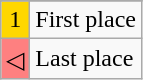<table class="wikitable">
<tr>
</tr>
<tr>
<td style="text-align:center; background-color:#FFD700;">1</td>
<td>First place</td>
</tr>
<tr>
<td style="text-align:center; background-color:#FE8080;">◁</td>
<td>Last place</td>
</tr>
</table>
